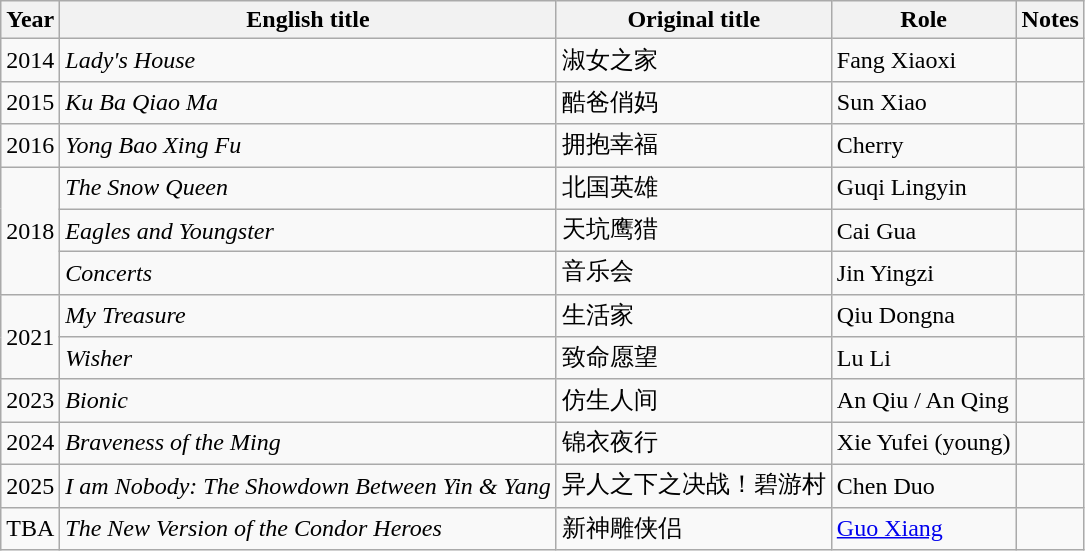<table class="wikitable sortable">
<tr>
<th>Year</th>
<th>English title</th>
<th>Original title</th>
<th>Role</th>
<th class="unsortable">Notes</th>
</tr>
<tr>
<td>2014</td>
<td><em>Lady's House</em></td>
<td>淑女之家</td>
<td>Fang Xiaoxi</td>
<td></td>
</tr>
<tr>
<td>2015</td>
<td><em>Ku Ba Qiao Ma</em></td>
<td>酷爸俏妈</td>
<td>Sun Xiao</td>
<td></td>
</tr>
<tr>
<td>2016</td>
<td><em>Yong Bao Xing Fu</em></td>
<td>拥抱幸福</td>
<td>Cherry</td>
<td></td>
</tr>
<tr>
<td rowspan="3">2018</td>
<td><em>The Snow Queen</em></td>
<td>北国英雄</td>
<td>Guqi Lingyin</td>
<td></td>
</tr>
<tr>
<td><em>Eagles and Youngster</em></td>
<td>天坑鹰猎</td>
<td>Cai Gua</td>
<td></td>
</tr>
<tr>
<td><em>Concerts</em></td>
<td>音乐会</td>
<td>Jin Yingzi</td>
<td></td>
</tr>
<tr>
<td rowspan="2">2021</td>
<td><em>My Treasure</em></td>
<td>生活家</td>
<td>Qiu Dongna</td>
<td></td>
</tr>
<tr>
<td><em>Wisher</em></td>
<td>致命愿望</td>
<td>Lu Li</td>
<td></td>
</tr>
<tr>
<td>2023</td>
<td><em>Bionic</em></td>
<td>仿生人间</td>
<td>An Qiu / An Qing</td>
<td></td>
</tr>
<tr>
<td>2024</td>
<td><em>Braveness of the Ming</em></td>
<td>锦衣夜行</td>
<td>Xie Yufei (young)</td>
<td></td>
</tr>
<tr>
<td>2025</td>
<td><em>I am Nobody: The Showdown Between Yin & Yang</em></td>
<td>异人之下之决战！碧游村</td>
<td>Chen Duo</td>
<td></td>
</tr>
<tr>
<td>TBA</td>
<td><em>The New Version of the Condor Heroes</em></td>
<td>新神雕侠侣</td>
<td><a href='#'>Guo Xiang</a></td>
<td></td>
</tr>
</table>
